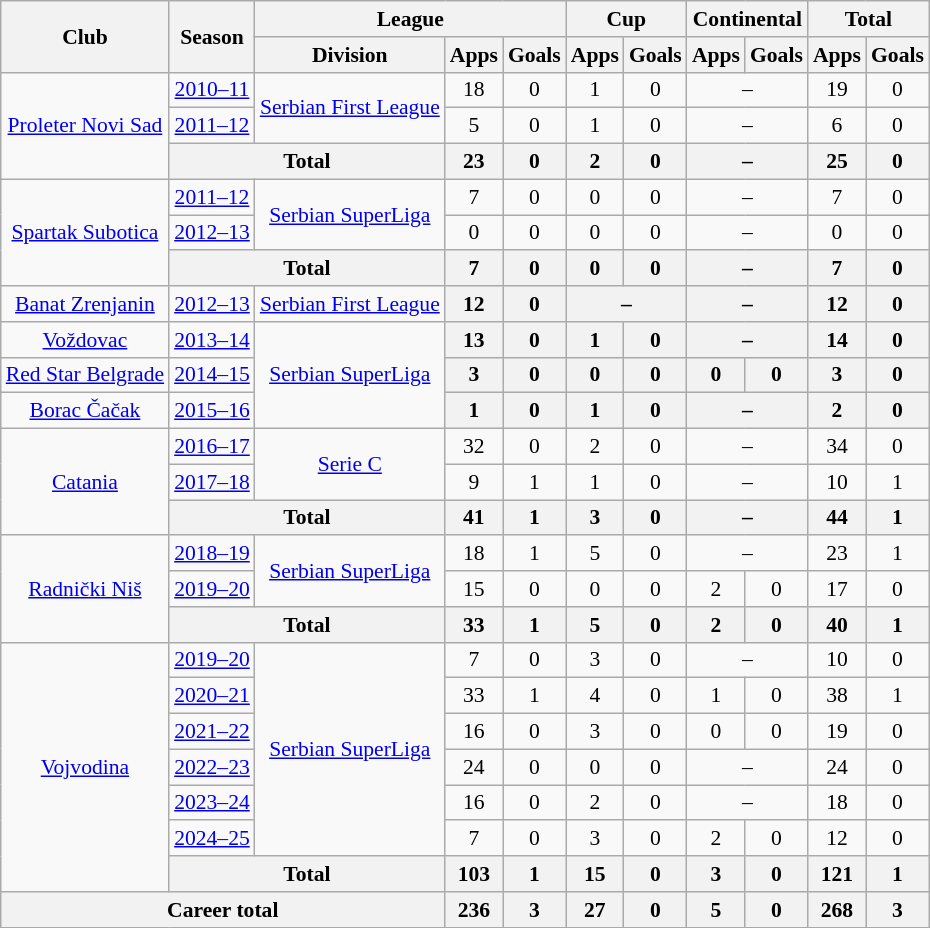<table class="wikitable" style="text-align:center;font-size:90%">
<tr>
<th rowspan="2">Club</th>
<th rowspan="2">Season</th>
<th colspan="3">League</th>
<th colspan="2">Cup</th>
<th colspan="2">Continental</th>
<th colspan="2">Total</th>
</tr>
<tr>
<th>Division</th>
<th>Apps</th>
<th>Goals</th>
<th>Apps</th>
<th>Goals</th>
<th>Apps</th>
<th>Goals</th>
<th>Apps</th>
<th>Goals</th>
</tr>
<tr>
<td rowspan="3"><a href='#'>Proleter Novi Sad</a></td>
<td><a href='#'>2010–11</a></td>
<td rowspan="2"><a href='#'>Serbian First League</a></td>
<td>18</td>
<td>0</td>
<td>1</td>
<td>0</td>
<td colspan="2">–</td>
<td>19</td>
<td>0</td>
</tr>
<tr>
<td><a href='#'>2011–12</a></td>
<td>5</td>
<td>0</td>
<td>1</td>
<td>0</td>
<td colspan="2">–</td>
<td>6</td>
<td>0</td>
</tr>
<tr>
<th colspan="2">Total</th>
<th>23</th>
<th>0</th>
<th>2</th>
<th>0</th>
<th colspan="2">–</th>
<th>25</th>
<th>0</th>
</tr>
<tr>
<td rowspan="3"><a href='#'>Spartak Subotica</a></td>
<td><a href='#'>2011–12</a></td>
<td rowspan="2"><a href='#'>Serbian SuperLiga</a></td>
<td>7</td>
<td>0</td>
<td>0</td>
<td>0</td>
<td colspan="2">–</td>
<td>7</td>
<td>0</td>
</tr>
<tr>
<td><a href='#'>2012–13</a></td>
<td>0</td>
<td>0</td>
<td>0</td>
<td>0</td>
<td colspan="2">–</td>
<td>0</td>
<td>0</td>
</tr>
<tr>
<th colspan="2">Total</th>
<th>7</th>
<th>0</th>
<th>0</th>
<th>0</th>
<th colspan="2">–</th>
<th>7</th>
<th>0</th>
</tr>
<tr>
<td><a href='#'>Banat Zrenjanin</a></td>
<td><a href='#'>2012–13</a></td>
<td><a href='#'>Serbian First League</a></td>
<th>12</th>
<th>0</th>
<th colspan="2">–</th>
<th colspan="2">–</th>
<th>12</th>
<th>0</th>
</tr>
<tr>
<td><a href='#'>Voždovac</a></td>
<td><a href='#'>2013–14</a></td>
<td rowspan="3"><a href='#'>Serbian SuperLiga</a></td>
<th>13</th>
<th>0</th>
<th>1</th>
<th>0</th>
<th colspan="2">–</th>
<th>14</th>
<th>0</th>
</tr>
<tr>
<td><a href='#'>Red Star Belgrade</a></td>
<td><a href='#'>2014–15</a></td>
<th>3</th>
<th>0</th>
<th>0</th>
<th>0</th>
<th>0</th>
<th>0</th>
<th>3</th>
<th>0</th>
</tr>
<tr>
<td><a href='#'>Borac Čačak</a></td>
<td><a href='#'>2015–16</a></td>
<th>1</th>
<th>0</th>
<th>1</th>
<th>0</th>
<th colspan="2">–</th>
<th>2</th>
<th>0</th>
</tr>
<tr>
<td rowspan="3"><a href='#'>Catania</a></td>
<td><a href='#'>2016–17</a></td>
<td rowspan="2"><a href='#'>Serie C</a></td>
<td>32</td>
<td>0</td>
<td>2</td>
<td>0</td>
<td colspan="2">–</td>
<td>34</td>
<td>0</td>
</tr>
<tr>
<td><a href='#'>2017–18</a></td>
<td>9</td>
<td>1</td>
<td>1</td>
<td>0</td>
<td colspan="2">–</td>
<td>10</td>
<td>1</td>
</tr>
<tr>
<th colspan="2">Total</th>
<th>41</th>
<th>1</th>
<th>3</th>
<th>0</th>
<th colspan="2">–</th>
<th>44</th>
<th>1</th>
</tr>
<tr>
<td rowspan="3"><a href='#'>Radnički Niš</a></td>
<td><a href='#'>2018–19</a></td>
<td rowspan="2"><a href='#'>Serbian SuperLiga</a></td>
<td>18</td>
<td>1</td>
<td>5</td>
<td>0</td>
<td colspan="2">–</td>
<td>23</td>
<td>1</td>
</tr>
<tr>
<td><a href='#'>2019–20</a></td>
<td>15</td>
<td>0</td>
<td>0</td>
<td>0</td>
<td>2</td>
<td>0</td>
<td>17</td>
<td>0</td>
</tr>
<tr>
<th colspan="2">Total</th>
<th>33</th>
<th>1</th>
<th>5</th>
<th>0</th>
<th>2</th>
<th>0</th>
<th>40</th>
<th>1</th>
</tr>
<tr>
<td rowspan="7"><a href='#'>Vojvodina</a></td>
<td><a href='#'>2019–20</a></td>
<td rowspan="6"><a href='#'>Serbian SuperLiga</a></td>
<td>7</td>
<td>0</td>
<td>3</td>
<td>0</td>
<td colspan="2">–</td>
<td>10</td>
<td>0</td>
</tr>
<tr>
<td><a href='#'>2020–21</a></td>
<td>33</td>
<td>1</td>
<td>4</td>
<td>0</td>
<td>1</td>
<td>0</td>
<td>38</td>
<td>1</td>
</tr>
<tr>
<td><a href='#'>2021–22</a></td>
<td>16</td>
<td>0</td>
<td>3</td>
<td>0</td>
<td>0</td>
<td>0</td>
<td>19</td>
<td>0</td>
</tr>
<tr>
<td><a href='#'>2022–23</a></td>
<td>24</td>
<td>0</td>
<td>0</td>
<td>0</td>
<td colspan="2">–</td>
<td>24</td>
<td>0</td>
</tr>
<tr>
<td><a href='#'>2023–24</a></td>
<td>16</td>
<td>0</td>
<td>2</td>
<td>0</td>
<td colspan="2">–</td>
<td>18</td>
<td>0</td>
</tr>
<tr>
<td><a href='#'>2024–25</a></td>
<td>7</td>
<td>0</td>
<td>3</td>
<td>0</td>
<td>2</td>
<td>0</td>
<td>12</td>
<td>0</td>
</tr>
<tr>
<th colspan="2">Total</th>
<th>103</th>
<th>1</th>
<th>15</th>
<th>0</th>
<th>3</th>
<th>0</th>
<th>121</th>
<th>1</th>
</tr>
<tr>
<th colspan="3">Career total</th>
<th>236</th>
<th>3</th>
<th>27</th>
<th>0</th>
<th>5</th>
<th>0</th>
<th>268</th>
<th>3</th>
</tr>
</table>
